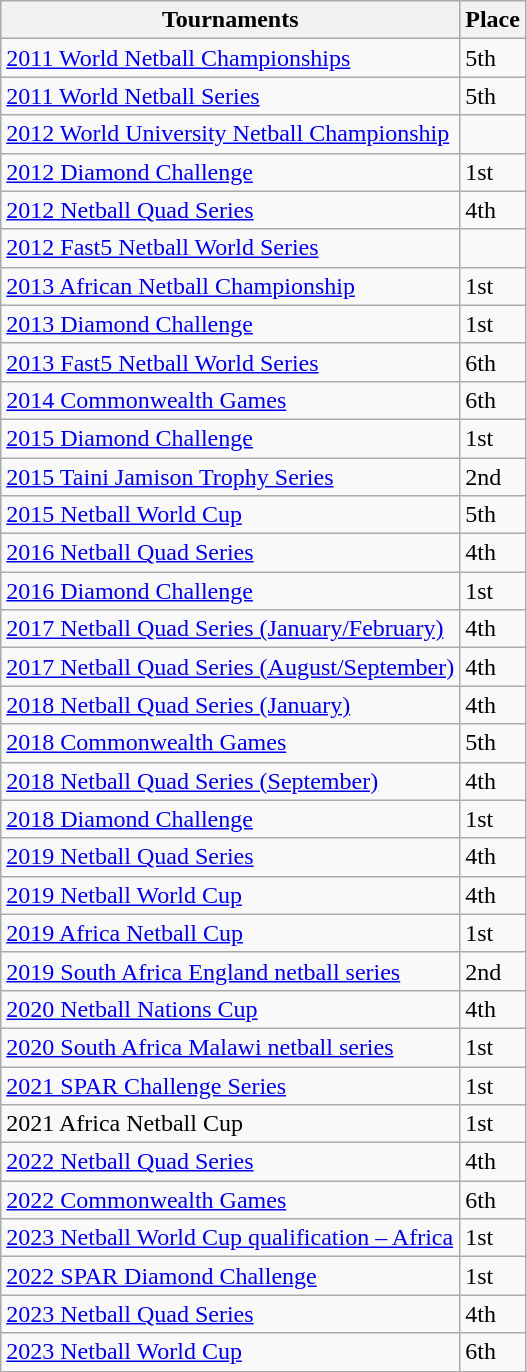<table class="wikitable collapsible">
<tr>
<th>Tournaments</th>
<th>Place</th>
</tr>
<tr>
<td><a href='#'>2011 World Netball Championships</a></td>
<td>5th</td>
</tr>
<tr>
<td><a href='#'>2011 World Netball Series</a></td>
<td>5th</td>
</tr>
<tr>
<td><a href='#'>2012 World University Netball Championship</a></td>
<td></td>
</tr>
<tr>
<td><a href='#'>2012 Diamond Challenge</a></td>
<td>1st</td>
</tr>
<tr>
<td><a href='#'>2012 Netball Quad Series</a></td>
<td>4th</td>
</tr>
<tr>
<td><a href='#'>2012 Fast5 Netball World Series</a></td>
<td></td>
</tr>
<tr>
<td><a href='#'>2013 African Netball Championship</a></td>
<td>1st</td>
</tr>
<tr>
<td><a href='#'>2013 Diamond Challenge</a></td>
<td>1st</td>
</tr>
<tr>
<td><a href='#'>2013 Fast5 Netball World Series</a></td>
<td>6th</td>
</tr>
<tr>
<td><a href='#'>2014 Commonwealth Games</a></td>
<td>6th</td>
</tr>
<tr>
<td><a href='#'>2015 Diamond Challenge</a></td>
<td>1st</td>
</tr>
<tr>
<td><a href='#'>2015 Taini Jamison Trophy Series</a></td>
<td>2nd</td>
</tr>
<tr>
<td><a href='#'>2015 Netball World Cup</a></td>
<td>5th</td>
</tr>
<tr>
<td><a href='#'>2016 Netball Quad Series</a></td>
<td>4th</td>
</tr>
<tr>
<td><a href='#'>2016 Diamond Challenge</a></td>
<td>1st</td>
</tr>
<tr>
<td><a href='#'>2017 Netball Quad Series (January/February)</a></td>
<td>4th</td>
</tr>
<tr>
<td><a href='#'>2017 Netball Quad Series (August/September)</a></td>
<td>4th</td>
</tr>
<tr>
<td><a href='#'>2018 Netball Quad Series (January)</a></td>
<td>4th</td>
</tr>
<tr>
<td><a href='#'>2018 Commonwealth Games</a></td>
<td>5th</td>
</tr>
<tr>
<td><a href='#'>2018 Netball Quad Series (September)</a></td>
<td>4th</td>
</tr>
<tr>
<td><a href='#'>2018 Diamond Challenge</a></td>
<td>1st</td>
</tr>
<tr>
<td><a href='#'>2019 Netball Quad Series</a></td>
<td>4th</td>
</tr>
<tr>
<td><a href='#'>2019 Netball World Cup</a></td>
<td>4th</td>
</tr>
<tr>
<td><a href='#'>2019 Africa Netball Cup</a></td>
<td>1st</td>
</tr>
<tr>
<td><a href='#'>2019 South Africa England netball series</a></td>
<td>2nd</td>
</tr>
<tr>
<td><a href='#'>2020 Netball Nations Cup</a></td>
<td>4th</td>
</tr>
<tr>
<td><a href='#'>2020 South Africa Malawi netball series</a></td>
<td>1st</td>
</tr>
<tr>
<td><a href='#'>2021 SPAR Challenge Series</a></td>
<td>1st</td>
</tr>
<tr>
<td>2021 Africa Netball Cup</td>
<td>1st</td>
</tr>
<tr>
<td><a href='#'>2022 Netball Quad Series</a></td>
<td>4th</td>
</tr>
<tr>
<td><a href='#'>2022 Commonwealth Games</a></td>
<td>6th</td>
</tr>
<tr>
<td><a href='#'>2023 Netball World Cup qualification – Africa</a></td>
<td>1st</td>
</tr>
<tr>
<td><a href='#'>2022 SPAR Diamond Challenge</a></td>
<td>1st</td>
</tr>
<tr>
<td><a href='#'>2023 Netball Quad Series</a></td>
<td>4th</td>
</tr>
<tr>
<td><a href='#'>2023 Netball World Cup</a></td>
<td>6th</td>
</tr>
<tr>
</tr>
</table>
